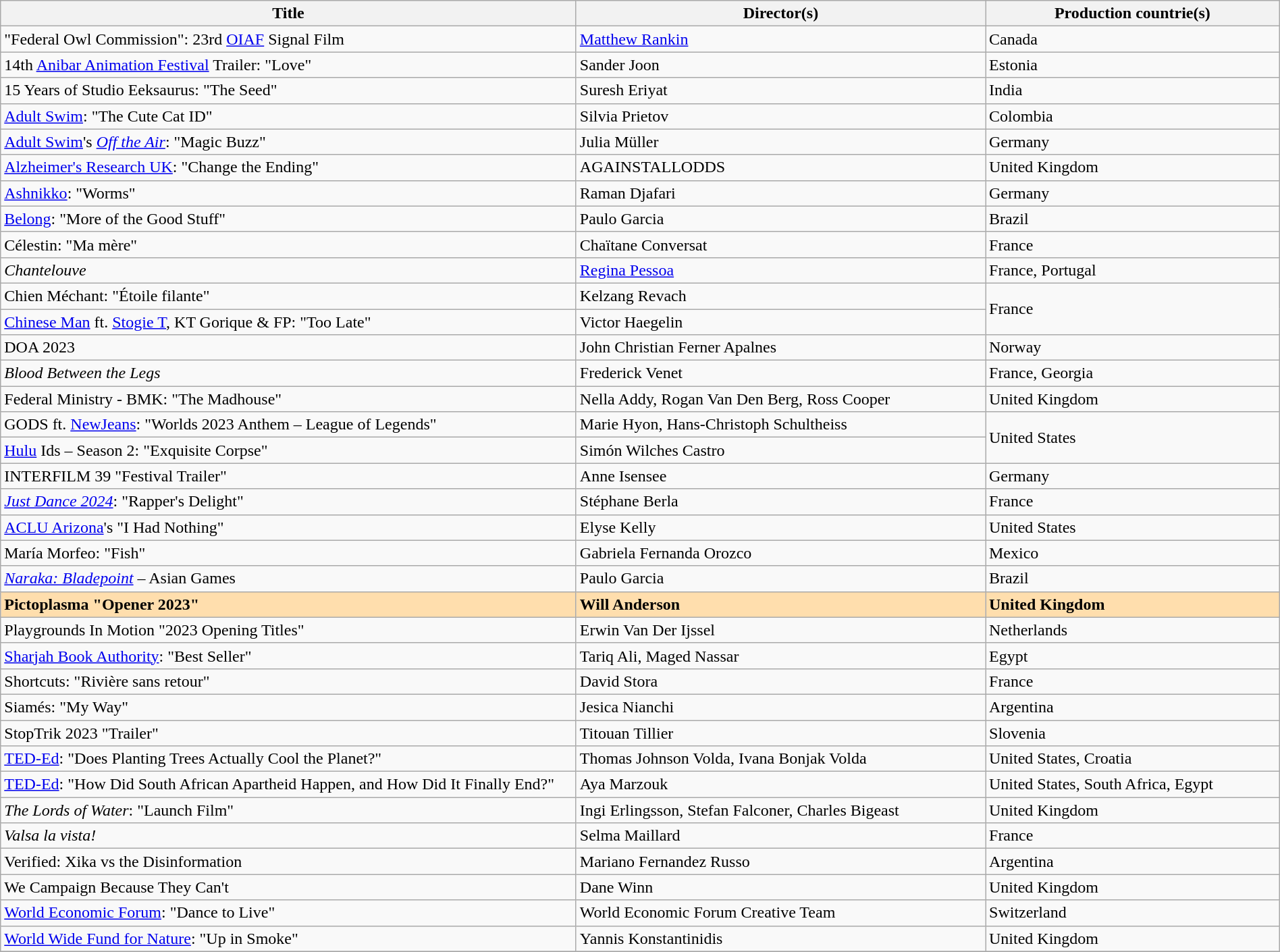<table class="sortable wikitable" style="width:100%; margin-bottom:4px" cellpadding="5">
<tr>
<th scope="col" width="45%">Title</th>
<th scope="col" width="32%">Director(s)</th>
<th scope="col" width="23%">Production countrie(s)</th>
</tr>
<tr>
<td>"Federal Owl Commission": 23rd <a href='#'>OIAF</a> Signal Film</td>
<td><a href='#'>Matthew Rankin</a></td>
<td>Canada</td>
</tr>
<tr>
<td>14th <a href='#'>Anibar Animation Festival</a> Trailer: "Love"</td>
<td>Sander Joon</td>
<td>Estonia</td>
</tr>
<tr>
<td>15 Years of Studio Eeksaurus: "The Seed"</td>
<td>Suresh Eriyat</td>
<td>India</td>
</tr>
<tr>
<td><a href='#'>Adult Swim</a>: "The Cute Cat ID"</td>
<td>Silvia Prietov</td>
<td>Colombia</td>
</tr>
<tr>
<td><a href='#'>Adult Swim</a>'s <em><a href='#'>Off the Air</a></em>: "Magic Buzz"</td>
<td>Julia Müller</td>
<td>Germany</td>
</tr>
<tr>
<td><a href='#'>Alzheimer's Research UK</a>: "Change the Ending"</td>
<td>AGAINSTALLODDS</td>
<td>United Kingdom</td>
</tr>
<tr>
<td><a href='#'>Ashnikko</a>: "Worms"</td>
<td>Raman Djafari</td>
<td>Germany</td>
</tr>
<tr>
<td><a href='#'>Belong</a>: "More of the Good Stuff"</td>
<td>Paulo Garcia</td>
<td>Brazil</td>
</tr>
<tr>
<td>Célestin: "Ma mère"</td>
<td>Chaïtane Conversat</td>
<td>France</td>
</tr>
<tr>
<td><em>Chantelouve</em></td>
<td><a href='#'>Regina Pessoa</a></td>
<td>France, Portugal</td>
</tr>
<tr>
<td>Chien Méchant: "Étoile filante"</td>
<td>Kelzang Revach</td>
<td rowspan="2">France</td>
</tr>
<tr>
<td><a href='#'>Chinese Man</a> ft. <a href='#'>Stogie T</a>, KT Gorique & FP: "Too Late"</td>
<td>Victor Haegelin</td>
</tr>
<tr>
<td>DOA 2023</td>
<td>John Christian Ferner Apalnes</td>
<td>Norway</td>
</tr>
<tr>
<td><em>Blood Between the Legs</em></td>
<td>Frederick Venet</td>
<td>France, Georgia</td>
</tr>
<tr>
<td>Federal Ministry - BMK: "The Madhouse"</td>
<td>Nella Addy, Rogan Van Den Berg, Ross Cooper</td>
<td>United Kingdom</td>
</tr>
<tr>
<td>GODS ft. <a href='#'>NewJeans</a>: "Worlds 2023 Anthem – League of Legends"</td>
<td>Marie Hyon, Hans-Christoph Schultheiss</td>
<td rowspan="2">United States</td>
</tr>
<tr>
<td><a href='#'>Hulu</a> Ids – Season 2: "Exquisite Corpse"</td>
<td>Simón Wilches Castro</td>
</tr>
<tr>
<td>INTERFILM 39 "Festival Trailer"</td>
<td>Anne Isensee</td>
<td>Germany</td>
</tr>
<tr>
<td><em><a href='#'>Just Dance 2024</a></em>: "Rapper's Delight"</td>
<td>Stéphane Berla</td>
<td>France</td>
</tr>
<tr>
<td><a href='#'>ACLU Arizona</a>'s "I Had Nothing"</td>
<td>Elyse Kelly</td>
<td>United States</td>
</tr>
<tr>
<td>María Morfeo: "Fish"</td>
<td>Gabriela Fernanda Orozco</td>
<td>Mexico</td>
</tr>
<tr>
<td><em><a href='#'>Naraka: Bladepoint</a></em> – Asian Games</td>
<td>Paulo Garcia</td>
<td>Brazil</td>
</tr>
<tr style="background:#FFDEAD;">
<td><strong>Pictoplasma "Opener 2023"</strong></td>
<td><strong>Will Anderson</strong></td>
<td><strong>United Kingdom</strong></td>
</tr>
<tr>
<td>Playgrounds In Motion "2023 Opening Titles"</td>
<td>Erwin Van Der Ijssel</td>
<td>Netherlands</td>
</tr>
<tr>
<td><a href='#'>Sharjah Book Authority</a>: "Best Seller"</td>
<td>Tariq Ali, Maged Nassar</td>
<td>Egypt</td>
</tr>
<tr>
<td>Shortcuts: "Rivière sans retour"</td>
<td>David Stora</td>
<td>France</td>
</tr>
<tr>
<td>Siamés: "My Way"</td>
<td>Jesica Nianchi</td>
<td>Argentina</td>
</tr>
<tr>
<td>StopTrik 2023 "Trailer"</td>
<td>Titouan Tillier</td>
<td>Slovenia</td>
</tr>
<tr>
<td><a href='#'>TED-Ed</a>: "Does Planting Trees Actually Cool the Planet?"</td>
<td>Thomas Johnson Volda, Ivana Bonjak Volda</td>
<td>United States, Croatia</td>
</tr>
<tr>
<td><a href='#'>TED-Ed</a>: "How Did South African Apartheid Happen, and How Did It Finally End?"</td>
<td>Aya Marzouk</td>
<td>United States, South Africa, Egypt</td>
</tr>
<tr>
<td><em>The Lords of Water</em>: "Launch Film"</td>
<td>Ingi Erlingsson, Stefan Falconer, Charles Bigeast</td>
<td>United Kingdom</td>
</tr>
<tr>
<td><em>Valsa la vista!</em></td>
<td>Selma Maillard</td>
<td>France</td>
</tr>
<tr>
<td>Verified: Xika vs the Disinformation</td>
<td>Mariano Fernandez Russo</td>
<td>Argentina</td>
</tr>
<tr>
<td>We Campaign Because They Can't</td>
<td>Dane Winn</td>
<td>United Kingdom</td>
</tr>
<tr>
<td><a href='#'>World Economic Forum</a>: "Dance to Live"</td>
<td>World Economic Forum Creative Team</td>
<td>Switzerland</td>
</tr>
<tr>
<td><a href='#'>World Wide Fund for Nature</a>: "Up in Smoke"</td>
<td>Yannis Konstantinidis</td>
<td>United Kingdom</td>
</tr>
<tr>
</tr>
</table>
